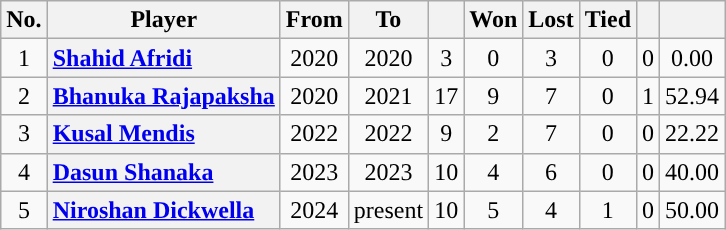<table class="wikitable"style="text-align:center;">
<tr>
<th>No.</th>
<th>Player</th>
<th>From</th>
<th>To</th>
<th></th>
<th>Won</th>
<th>Lost</th>
<th>Tied</th>
<th></th>
<th></th>
</tr>
<tr>
<td style="text-align:center;">1</td>
<th style="text-align:left;"><a href='#'>Shahid Afridi</a></th>
<td>2020</td>
<td>2020</td>
<td>3</td>
<td>0</td>
<td>3</td>
<td>0</td>
<td>0</td>
<td>0.00</td>
</tr>
<tr>
<td style="text-align:center;">2</td>
<th style="text-align:left;"><a href='#'>Bhanuka Rajapaksha</a></th>
<td>2020</td>
<td>2021</td>
<td>17</td>
<td>9</td>
<td>7</td>
<td>0</td>
<td>1</td>
<td>52.94</td>
</tr>
<tr>
<td style="text-align:center;">3</td>
<th style="text-align:left;"><a href='#'>Kusal Mendis</a></th>
<td>2022</td>
<td>2022</td>
<td>9</td>
<td>2</td>
<td>7</td>
<td>0</td>
<td>0</td>
<td>22.22</td>
</tr>
<tr>
<td style="text-align:center;">4</td>
<th style="text-align:left;"><a href='#'>Dasun Shanaka</a></th>
<td>2023</td>
<td>2023</td>
<td>10</td>
<td>4</td>
<td>6</td>
<td>0</td>
<td>0</td>
<td>40.00</td>
</tr>
<tr>
<td style="text-align:center;">5</td>
<th style="text-align:left;"><a href='#'>Niroshan Dickwella</a></th>
<td>2024</td>
<td>present</td>
<td>10</td>
<td>5</td>
<td>4</td>
<td>1</td>
<td>0</td>
<td>50.00</td>
</tr>
</table>
